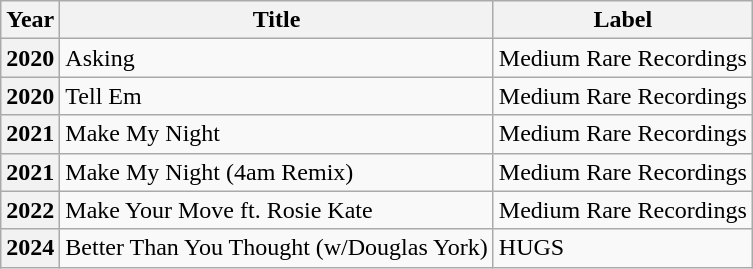<table class="wikitable plainrowheaders" style="text-align:left;">
<tr>
<th scope="col">Year</th>
<th scope="col">Title</th>
<th scope="col">Label</th>
</tr>
<tr>
<th scope="row">2020</th>
<td>Asking</td>
<td>Medium Rare Recordings</td>
</tr>
<tr>
<th scope="row">2020</th>
<td>Tell Em</td>
<td>Medium Rare Recordings</td>
</tr>
<tr>
<th scope="row">2021</th>
<td>Make My Night</td>
<td>Medium Rare Recordings</td>
</tr>
<tr>
<th scope="row">2021</th>
<td>Make My Night (4am Remix)</td>
<td>Medium Rare Recordings</td>
</tr>
<tr>
<th scope="row">2022</th>
<td>Make Your Move ft. Rosie Kate</td>
<td>Medium Rare Recordings</td>
</tr>
<tr>
<th scope="row">2024</th>
<td>Better Than You Thought (w/Douglas York)</td>
<td>HUGS</td>
</tr>
</table>
